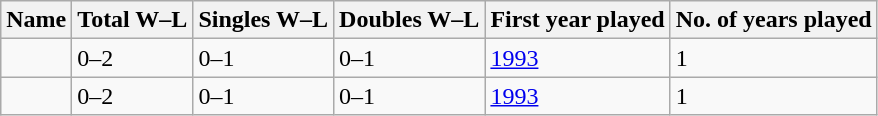<table class="sortable wikitable">
<tr>
<th>Name</th>
<th>Total W–L</th>
<th>Singles W–L</th>
<th>Doubles W–L</th>
<th>First year played</th>
<th>No. of years played</th>
</tr>
<tr>
<td></td>
<td>0–2</td>
<td>0–1</td>
<td>0–1</td>
<td><a href='#'>1993</a></td>
<td>1</td>
</tr>
<tr>
<td></td>
<td>0–2</td>
<td>0–1</td>
<td>0–1</td>
<td><a href='#'>1993</a></td>
<td>1</td>
</tr>
</table>
